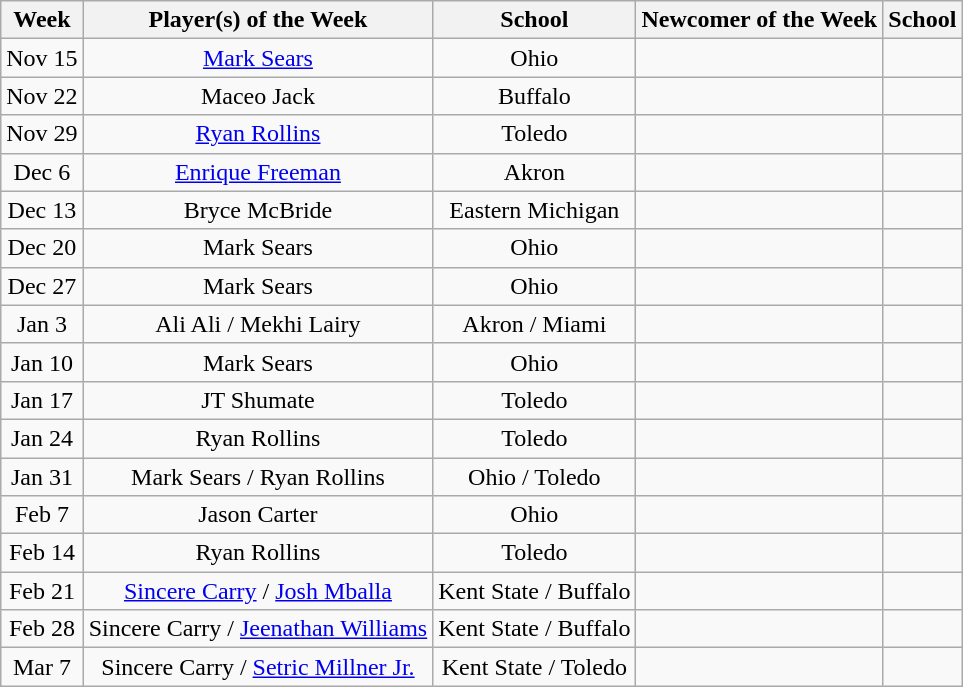<table class=wikitable style="text-align:center">
<tr>
<th>Week</th>
<th>Player(s) of the Week</th>
<th>School</th>
<th>Newcomer of the Week</th>
<th>School</th>
</tr>
<tr>
<td>Nov 15</td>
<td><a href='#'>Mark Sears</a></td>
<td>Ohio</td>
<td></td>
<td></td>
</tr>
<tr>
<td>Nov 22</td>
<td>Maceo Jack</td>
<td>Buffalo</td>
<td></td>
<td></td>
</tr>
<tr>
<td>Nov 29</td>
<td><a href='#'>Ryan Rollins</a></td>
<td>Toledo</td>
<td></td>
<td></td>
</tr>
<tr>
<td>Dec 6</td>
<td><a href='#'>Enrique Freeman</a></td>
<td>Akron</td>
<td></td>
<td></td>
</tr>
<tr>
<td>Dec 13</td>
<td>Bryce McBride</td>
<td>Eastern Michigan</td>
<td></td>
<td></td>
</tr>
<tr>
<td>Dec 20</td>
<td>Mark Sears</td>
<td>Ohio</td>
<td></td>
<td></td>
</tr>
<tr>
<td>Dec 27</td>
<td>Mark Sears</td>
<td>Ohio</td>
<td></td>
<td></td>
</tr>
<tr>
<td>Jan 3</td>
<td>Ali Ali / Mekhi Lairy</td>
<td>Akron / Miami</td>
<td></td>
<td></td>
</tr>
<tr>
<td>Jan 10</td>
<td>Mark Sears</td>
<td>Ohio</td>
<td></td>
<td></td>
</tr>
<tr>
<td>Jan 17</td>
<td>JT Shumate</td>
<td>Toledo</td>
<td></td>
<td></td>
</tr>
<tr>
<td>Jan 24</td>
<td>Ryan Rollins</td>
<td>Toledo</td>
<td></td>
<td></td>
</tr>
<tr>
<td>Jan 31</td>
<td>Mark Sears / Ryan Rollins</td>
<td>Ohio / Toledo</td>
<td></td>
<td></td>
</tr>
<tr>
<td>Feb 7</td>
<td>Jason Carter</td>
<td>Ohio</td>
<td></td>
<td></td>
</tr>
<tr>
<td>Feb 14</td>
<td>Ryan Rollins</td>
<td>Toledo</td>
<td></td>
<td></td>
</tr>
<tr>
<td>Feb 21</td>
<td><a href='#'>Sincere Carry</a> / <a href='#'>Josh Mballa</a></td>
<td>Kent State / Buffalo</td>
<td></td>
<td></td>
</tr>
<tr>
<td>Feb 28</td>
<td>Sincere Carry / <a href='#'>Jeenathan Williams</a></td>
<td>Kent State / Buffalo</td>
<td></td>
<td></td>
</tr>
<tr>
<td>Mar 7</td>
<td>Sincere Carry / <a href='#'>Setric Millner Jr.</a></td>
<td>Kent State / Toledo</td>
<td></td>
<td></td>
</tr>
</table>
